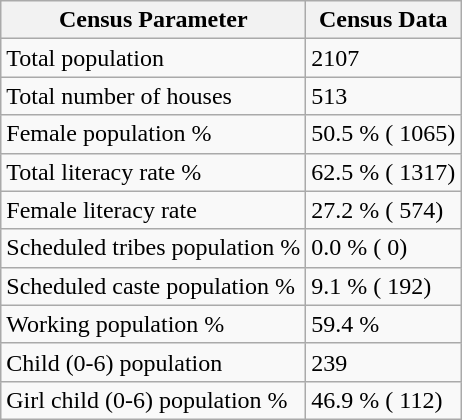<table class="wikitable">
<tr>
<th>Census Parameter</th>
<th>Census Data</th>
</tr>
<tr>
<td>Total population</td>
<td>2107</td>
</tr>
<tr>
<td>Total number of houses</td>
<td>513</td>
</tr>
<tr>
<td>Female population %</td>
<td>50.5 % ( 1065)</td>
</tr>
<tr>
<td>Total literacy rate %</td>
<td>62.5 % ( 1317)</td>
</tr>
<tr>
<td>Female literacy rate</td>
<td>27.2 % ( 574)</td>
</tr>
<tr>
<td>Scheduled tribes population %</td>
<td>0.0 % ( 0)</td>
</tr>
<tr>
<td>Scheduled caste population %</td>
<td>9.1 % ( 192)</td>
</tr>
<tr>
<td>Working population %</td>
<td>59.4 %</td>
</tr>
<tr>
<td>Child (0-6) population</td>
<td>239</td>
</tr>
<tr>
<td>Girl child (0-6) population %</td>
<td>46.9 % ( 112)</td>
</tr>
</table>
